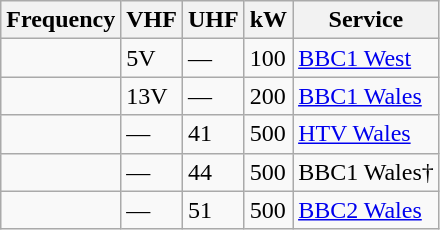<table class="wikitable sortable">
<tr>
<th>Frequency</th>
<th>VHF</th>
<th>UHF</th>
<th>kW</th>
<th>Service</th>
</tr>
<tr>
<td></td>
<td>5V</td>
<td>—</td>
<td>100</td>
<td><a href='#'>BBC1 West</a></td>
</tr>
<tr>
<td></td>
<td>13V</td>
<td>—</td>
<td>200</td>
<td><a href='#'>BBC1 Wales</a></td>
</tr>
<tr>
<td></td>
<td>—</td>
<td>41</td>
<td>500</td>
<td><a href='#'>HTV Wales</a></td>
</tr>
<tr>
<td></td>
<td>—</td>
<td>44</td>
<td>500</td>
<td>BBC1 Wales†</td>
</tr>
<tr>
<td></td>
<td>—</td>
<td>51</td>
<td>500</td>
<td><a href='#'>BBC2 Wales</a></td>
</tr>
</table>
